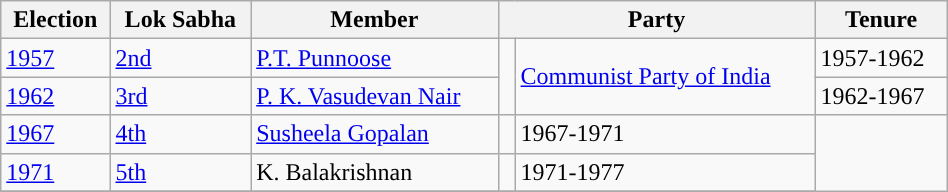<table class="wikitable sortable" width="50%">
<tr>
<th>Election</th>
<th>Lok Sabha</th>
<th>Member</th>
<th colspan="2">Party</th>
<th>Tenure</th>
</tr>
<tr>
<td><a href='#'>1957</a></td>
<td><a href='#'>2nd</a></td>
<td><a href='#'>P.T. Punnoose</a></td>
<td rowspan="2" width="4px" style="background-color: "></td>
<td rowspan=2><a href='#'>Communist Party of India</a></td>
<td>1957-1962</td>
</tr>
<tr>
<td><a href='#'>1962</a></td>
<td><a href='#'>3rd</a></td>
<td><a href='#'>P. K. Vasudevan Nair</a></td>
<td>1962-1967</td>
</tr>
<tr>
<td><a href='#'>1967</a></td>
<td><a href='#'>4th</a></td>
<td><a href='#'>Susheela Gopalan</a></td>
<td></td>
<td>1967-1971</td>
</tr>
<tr>
<td><a href='#'>1971</a></td>
<td><a href='#'>5th</a></td>
<td>K. Balakrishnan</td>
<td></td>
<td>1971-1977</td>
</tr>
<tr>
</tr>
</table>
